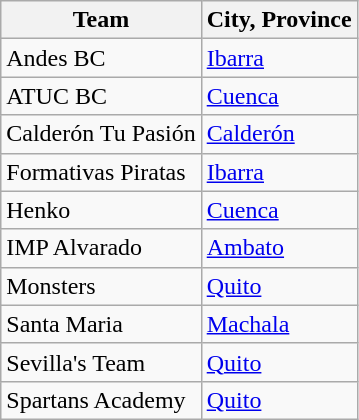<table class="wikitable" style="margin:1em 2em 1em 1em;">
<tr>
<th>Team</th>
<th>City, Province</th>
</tr>
<tr>
<td>Andes BC</td>
<td><a href='#'>Ibarra</a></td>
</tr>
<tr>
<td>ATUC BC</td>
<td><a href='#'>Cuenca</a></td>
</tr>
<tr>
<td>Calderón Tu Pasión</td>
<td><a href='#'>Calderón</a></td>
</tr>
<tr>
<td>Formativas Piratas</td>
<td><a href='#'>Ibarra</a></td>
</tr>
<tr>
<td>Henko</td>
<td><a href='#'>Cuenca</a></td>
</tr>
<tr>
<td>IMP Alvarado</td>
<td><a href='#'>Ambato</a></td>
</tr>
<tr>
<td>Monsters</td>
<td><a href='#'>Quito</a></td>
</tr>
<tr>
<td>Santa Maria</td>
<td><a href='#'>Machala</a></td>
</tr>
<tr>
<td>Sevilla's Team</td>
<td><a href='#'>Quito</a></td>
</tr>
<tr>
<td>Spartans Academy</td>
<td><a href='#'>Quito</a></td>
</tr>
</table>
